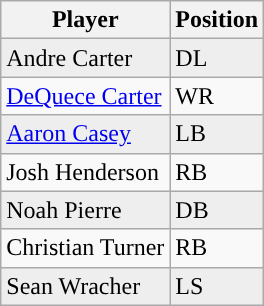<table class="wikitable" style="text-align:left">
<tr>
<th>Player</th>
<th>Position</th>
</tr>
<tr style="background:#eeeeee;">
<td>Andre Carter</td>
<td>DL</td>
</tr>
<tr>
<td><a href='#'>DeQuece Carter</a></td>
<td>WR</td>
</tr>
<tr style="background:#eeeeee;">
<td><a href='#'>Aaron Casey</a></td>
<td>LB</td>
</tr>
<tr>
<td>Josh Henderson</td>
<td>RB</td>
</tr>
<tr style="background:#eeeeee;">
<td>Noah Pierre</td>
<td>DB</td>
</tr>
<tr>
<td>Christian Turner</td>
<td>RB</td>
</tr>
<tr style="background:#eeeeee;">
<td>Sean Wracher</td>
<td>LS</td>
</tr>
</table>
